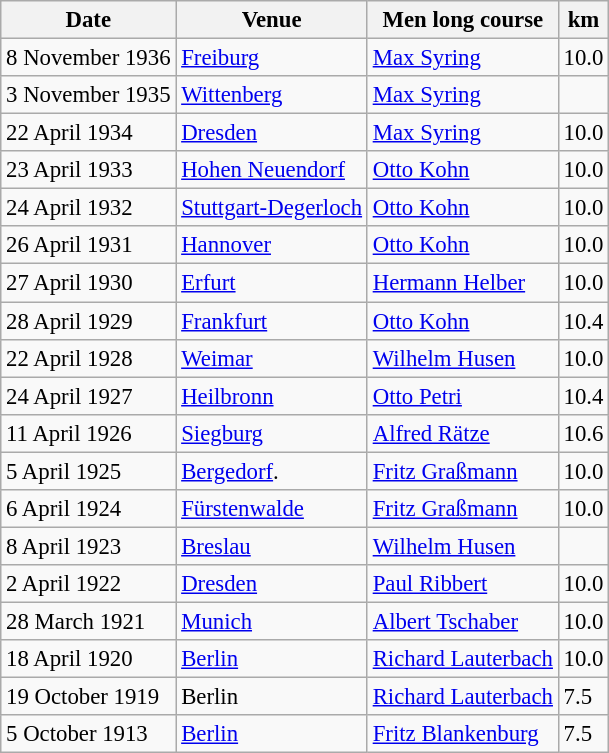<table class = "sortable wikitable" style="font-size:95%">
<tr>
<th>Date</th>
<th>Venue</th>
<th>Men long course</th>
<th>km</th>
</tr>
<tr>
<td>8 November 1936</td>
<td><a href='#'>Freiburg</a></td>
<td><a href='#'>Max Syring</a></td>
<td>10.0</td>
</tr>
<tr>
<td>3 November 1935</td>
<td><a href='#'>Wittenberg</a></td>
<td><a href='#'>Max Syring</a></td>
</tr>
<tr>
<td>22 April 1934</td>
<td><a href='#'>Dresden</a></td>
<td><a href='#'>Max Syring</a></td>
<td>10.0</td>
</tr>
<tr>
<td>23 April 1933</td>
<td><a href='#'>Hohen Neuendorf</a></td>
<td><a href='#'>Otto Kohn</a></td>
<td>10.0</td>
</tr>
<tr>
<td>24 April 1932</td>
<td><a href='#'>Stuttgart-Degerloch</a></td>
<td><a href='#'>Otto Kohn</a></td>
<td>10.0</td>
</tr>
<tr>
<td>26 April 1931</td>
<td><a href='#'>Hannover</a></td>
<td><a href='#'>Otto Kohn</a></td>
<td>10.0</td>
</tr>
<tr>
<td>27 April 1930</td>
<td><a href='#'>Erfurt</a></td>
<td><a href='#'>Hermann Helber</a></td>
<td>10.0</td>
</tr>
<tr>
<td>28 April 1929</td>
<td><a href='#'>Frankfurt</a></td>
<td><a href='#'>Otto Kohn</a></td>
<td>10.4</td>
</tr>
<tr>
<td>22 April 1928</td>
<td><a href='#'>Weimar</a></td>
<td><a href='#'>Wilhelm Husen</a></td>
<td>10.0</td>
</tr>
<tr>
<td>24 April 1927</td>
<td><a href='#'>Heilbronn</a></td>
<td><a href='#'>Otto Petri</a></td>
<td>10.4</td>
</tr>
<tr>
<td>11 April 1926</td>
<td><a href='#'>Siegburg</a></td>
<td><a href='#'>Alfred Rätze</a></td>
<td>10.6</td>
</tr>
<tr>
<td>5 April 1925</td>
<td><a href='#'>Bergedorf</a>.</td>
<td><a href='#'>Fritz Graßmann</a></td>
<td>10.0</td>
</tr>
<tr>
<td>6 April 1924</td>
<td><a href='#'>Fürstenwalde</a></td>
<td><a href='#'>Fritz Graßmann</a></td>
<td>10.0</td>
</tr>
<tr>
<td>8 April 1923</td>
<td><a href='#'>Breslau</a></td>
<td><a href='#'>Wilhelm Husen</a></td>
</tr>
<tr>
<td>2 April 1922</td>
<td><a href='#'>Dresden</a></td>
<td><a href='#'>Paul Ribbert</a></td>
<td>10.0</td>
</tr>
<tr>
<td>28 March 1921</td>
<td><a href='#'>Munich</a></td>
<td><a href='#'>Albert Tschaber</a></td>
<td>10.0</td>
</tr>
<tr>
<td>18 April 1920</td>
<td><a href='#'>Berlin</a></td>
<td><a href='#'>Richard Lauterbach</a></td>
<td>10.0</td>
</tr>
<tr>
<td>19 October 1919</td>
<td>Berlin</td>
<td><a href='#'>Richard Lauterbach</a></td>
<td>7.5</td>
</tr>
<tr>
<td>5 October 1913</td>
<td><a href='#'>Berlin</a></td>
<td><a href='#'>Fritz Blankenburg</a></td>
<td>7.5</td>
</tr>
</table>
